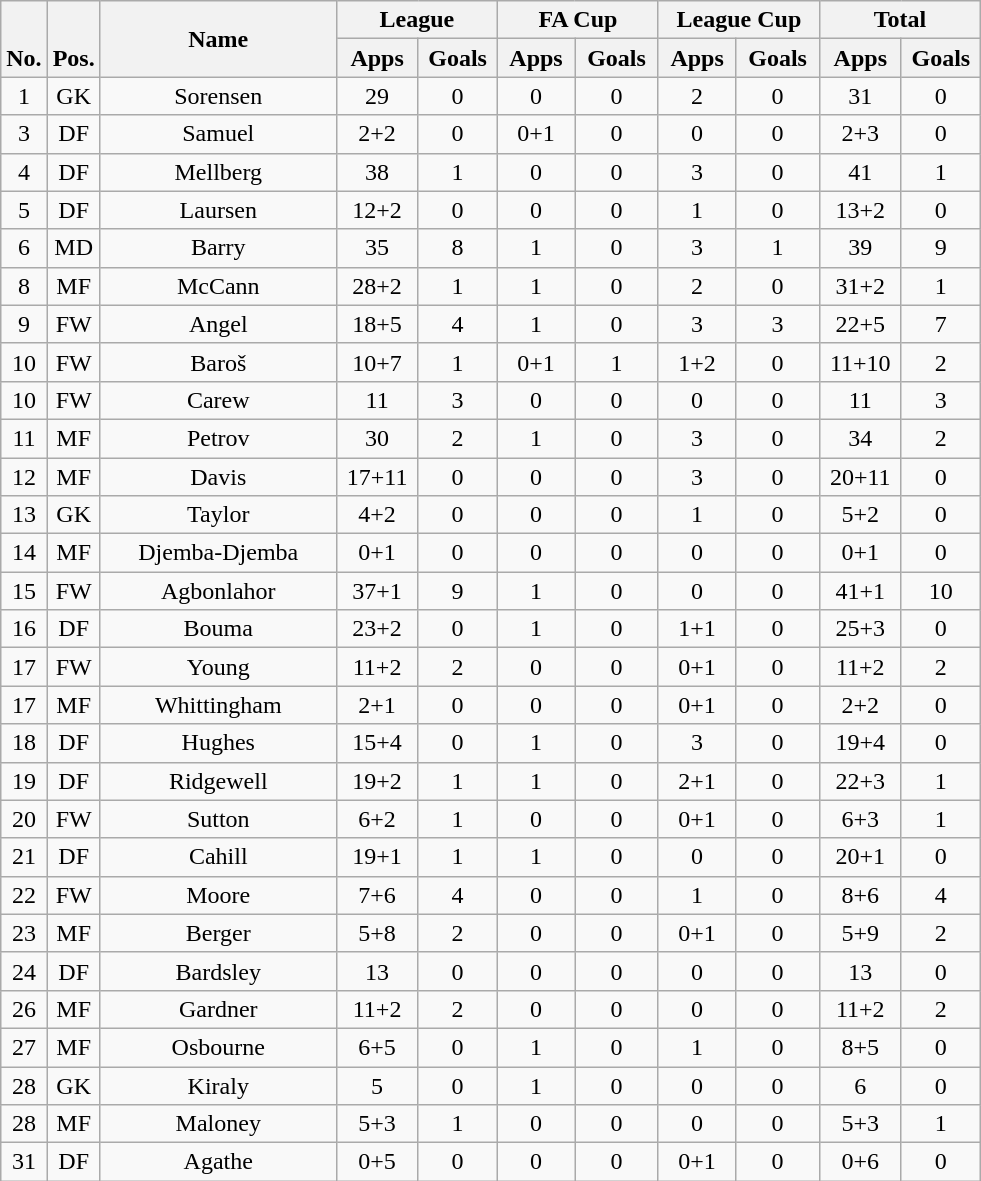<table class="wikitable" style="text-align:center">
<tr>
<th rowspan="2" valign="bottom">No.</th>
<th rowspan="2" valign="bottom">Pos.</th>
<th rowspan="2" width="150">Name</th>
<th colspan="2" width="100">League</th>
<th colspan="2" width="100">FA Cup</th>
<th colspan="2" width="100">League Cup</th>
<th colspan="2" width="100">Total</th>
</tr>
<tr>
<th>Apps</th>
<th>Goals</th>
<th>Apps</th>
<th>Goals</th>
<th>Apps</th>
<th>Goals</th>
<th>Apps</th>
<th>Goals</th>
</tr>
<tr>
<td>1</td>
<td>GK</td>
<td>Sorensen</td>
<td>29</td>
<td>0</td>
<td>0</td>
<td>0</td>
<td>2</td>
<td>0</td>
<td>31</td>
<td>0</td>
</tr>
<tr>
<td>3</td>
<td>DF</td>
<td>Samuel</td>
<td>2+2</td>
<td>0</td>
<td>0+1</td>
<td>0</td>
<td>0</td>
<td>0</td>
<td>2+3</td>
<td>0</td>
</tr>
<tr>
<td>4</td>
<td>DF</td>
<td>Mellberg</td>
<td>38</td>
<td>1</td>
<td>0</td>
<td>0</td>
<td>3</td>
<td>0</td>
<td>41</td>
<td>1</td>
</tr>
<tr>
<td>5</td>
<td>DF</td>
<td>Laursen</td>
<td>12+2</td>
<td>0</td>
<td>0</td>
<td>0</td>
<td>1</td>
<td>0</td>
<td>13+2</td>
<td>0</td>
</tr>
<tr>
<td>6</td>
<td>MD</td>
<td>Barry</td>
<td>35</td>
<td>8</td>
<td>1</td>
<td>0</td>
<td>3</td>
<td>1</td>
<td>39</td>
<td>9</td>
</tr>
<tr>
<td>8</td>
<td>MF</td>
<td>McCann</td>
<td>28+2</td>
<td>1</td>
<td>1</td>
<td>0</td>
<td>2</td>
<td>0</td>
<td>31+2</td>
<td>1</td>
</tr>
<tr>
<td>9</td>
<td>FW</td>
<td>Angel</td>
<td>18+5</td>
<td>4</td>
<td>1</td>
<td>0</td>
<td>3</td>
<td>3</td>
<td>22+5</td>
<td>7</td>
</tr>
<tr>
<td>10</td>
<td>FW</td>
<td>Baroš</td>
<td>10+7</td>
<td>1</td>
<td>0+1</td>
<td>1</td>
<td>1+2</td>
<td>0</td>
<td>11+10</td>
<td>2</td>
</tr>
<tr>
<td>10</td>
<td>FW</td>
<td>Carew</td>
<td>11</td>
<td>3</td>
<td>0</td>
<td>0</td>
<td>0</td>
<td>0</td>
<td>11</td>
<td>3</td>
</tr>
<tr>
<td>11</td>
<td>MF</td>
<td>Petrov</td>
<td>30</td>
<td>2</td>
<td>1</td>
<td>0</td>
<td>3</td>
<td>0</td>
<td>34</td>
<td>2</td>
</tr>
<tr>
<td>12</td>
<td>MF</td>
<td>Davis</td>
<td>17+11</td>
<td>0</td>
<td>0</td>
<td>0</td>
<td>3</td>
<td>0</td>
<td>20+11</td>
<td>0</td>
</tr>
<tr>
<td>13</td>
<td>GK</td>
<td>Taylor</td>
<td>4+2</td>
<td>0</td>
<td>0</td>
<td>0</td>
<td>1</td>
<td>0</td>
<td>5+2</td>
<td>0</td>
</tr>
<tr>
<td>14</td>
<td>MF</td>
<td>Djemba-Djemba</td>
<td>0+1</td>
<td>0</td>
<td>0</td>
<td>0</td>
<td>0</td>
<td>0</td>
<td>0+1</td>
<td>0</td>
</tr>
<tr>
<td>15</td>
<td>FW</td>
<td>Agbonlahor</td>
<td>37+1</td>
<td>9</td>
<td>1</td>
<td>0</td>
<td>0</td>
<td>0</td>
<td>41+1</td>
<td>10</td>
</tr>
<tr>
<td>16</td>
<td>DF</td>
<td>Bouma</td>
<td>23+2</td>
<td>0</td>
<td>1</td>
<td>0</td>
<td>1+1</td>
<td>0</td>
<td>25+3</td>
<td>0</td>
</tr>
<tr>
<td>17</td>
<td>FW</td>
<td>Young</td>
<td>11+2</td>
<td>2</td>
<td>0</td>
<td>0</td>
<td>0+1</td>
<td>0</td>
<td>11+2</td>
<td>2</td>
</tr>
<tr>
<td>17</td>
<td>MF</td>
<td>Whittingham</td>
<td>2+1</td>
<td>0</td>
<td>0</td>
<td>0</td>
<td>0+1</td>
<td>0</td>
<td>2+2</td>
<td>0</td>
</tr>
<tr>
<td>18</td>
<td>DF</td>
<td>Hughes</td>
<td>15+4</td>
<td>0</td>
<td>1</td>
<td>0</td>
<td>3</td>
<td>0</td>
<td>19+4</td>
<td>0</td>
</tr>
<tr>
<td>19</td>
<td>DF</td>
<td>Ridgewell</td>
<td>19+2</td>
<td>1</td>
<td>1</td>
<td>0</td>
<td>2+1</td>
<td>0</td>
<td>22+3</td>
<td>1</td>
</tr>
<tr>
<td>20</td>
<td>FW</td>
<td>Sutton</td>
<td>6+2</td>
<td>1</td>
<td>0</td>
<td>0</td>
<td>0+1</td>
<td>0</td>
<td>6+3</td>
<td>1</td>
</tr>
<tr>
<td>21</td>
<td>DF</td>
<td>Cahill</td>
<td>19+1</td>
<td>1</td>
<td>1</td>
<td>0</td>
<td>0</td>
<td>0</td>
<td>20+1</td>
<td>0</td>
</tr>
<tr>
<td>22</td>
<td>FW</td>
<td>Moore</td>
<td>7+6</td>
<td>4</td>
<td>0</td>
<td>0</td>
<td>1</td>
<td>0</td>
<td>8+6</td>
<td>4</td>
</tr>
<tr>
<td>23</td>
<td>MF</td>
<td>Berger</td>
<td>5+8</td>
<td>2</td>
<td>0</td>
<td>0</td>
<td>0+1</td>
<td>0</td>
<td>5+9</td>
<td>2</td>
</tr>
<tr>
<td>24</td>
<td>DF</td>
<td>Bardsley</td>
<td>13</td>
<td>0</td>
<td>0</td>
<td>0</td>
<td>0</td>
<td>0</td>
<td>13</td>
<td>0</td>
</tr>
<tr>
<td>26</td>
<td>MF</td>
<td>Gardner</td>
<td>11+2</td>
<td>2</td>
<td>0</td>
<td>0</td>
<td>0</td>
<td>0</td>
<td>11+2</td>
<td>2</td>
</tr>
<tr>
<td>27</td>
<td>MF</td>
<td>Osbourne</td>
<td>6+5</td>
<td>0</td>
<td>1</td>
<td>0</td>
<td>1</td>
<td>0</td>
<td>8+5</td>
<td>0</td>
</tr>
<tr>
<td>28</td>
<td>GK</td>
<td>Kiraly</td>
<td>5</td>
<td>0</td>
<td>1</td>
<td>0</td>
<td>0</td>
<td>0</td>
<td>6</td>
<td>0</td>
</tr>
<tr>
<td>28</td>
<td>MF</td>
<td>Maloney</td>
<td>5+3</td>
<td>1</td>
<td>0</td>
<td>0</td>
<td>0</td>
<td>0</td>
<td>5+3</td>
<td>1</td>
</tr>
<tr>
<td>31</td>
<td>DF</td>
<td>Agathe</td>
<td>0+5</td>
<td>0</td>
<td>0</td>
<td>0</td>
<td>0+1</td>
<td>0</td>
<td>0+6</td>
<td>0</td>
</tr>
</table>
